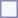<table style="border:1px solid #8888aa; background-color:#f7f8ff; padding:5px; font-size:95%; margin: 0px 12px 12px 0px;">
</table>
